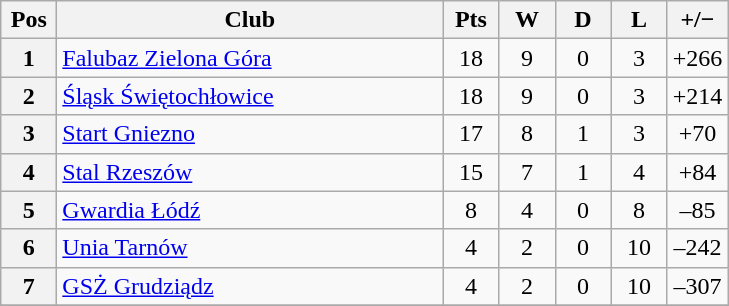<table class="wikitable">
<tr>
<th width=30>Pos</th>
<th width=250>Club</th>
<th width=30>Pts</th>
<th width=30>W</th>
<th width=30>D</th>
<th width=30>L</th>
<th width=30>+/−</th>
</tr>
<tr align=center>
<th>1</th>
<td align=left><a href='#'>Falubaz Zielona Góra</a></td>
<td>18</td>
<td>9</td>
<td>0</td>
<td>3</td>
<td>+266</td>
</tr>
<tr align=center>
<th>2</th>
<td align=left><a href='#'>Śląsk Świętochłowice</a></td>
<td>18</td>
<td>9</td>
<td>0</td>
<td>3</td>
<td>+214</td>
</tr>
<tr align=center>
<th>3</th>
<td align=left><a href='#'>Start Gniezno</a></td>
<td>17</td>
<td>8</td>
<td>1</td>
<td>3</td>
<td>+70</td>
</tr>
<tr align=center>
<th>4</th>
<td align=left><a href='#'>Stal Rzeszów</a></td>
<td>15</td>
<td>7</td>
<td>1</td>
<td>4</td>
<td>+84</td>
</tr>
<tr align=center>
<th>5</th>
<td align=left><a href='#'>Gwardia Łódź</a></td>
<td>8</td>
<td>4</td>
<td>0</td>
<td>8</td>
<td>–85</td>
</tr>
<tr align=center>
<th>6</th>
<td align=left><a href='#'>Unia Tarnów</a></td>
<td>4</td>
<td>2</td>
<td>0</td>
<td>10</td>
<td>–242</td>
</tr>
<tr align=center>
<th>7</th>
<td align=left><a href='#'>GSŻ Grudziądz</a></td>
<td>4</td>
<td>2</td>
<td>0</td>
<td>10</td>
<td>–307</td>
</tr>
<tr align=center>
</tr>
</table>
